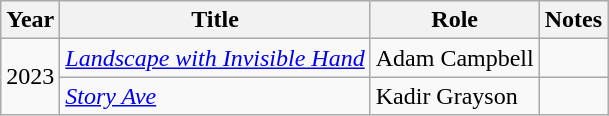<table class="wikitable sortable">
<tr>
<th>Year</th>
<th>Title</th>
<th>Role</th>
<th class="unsortable">Notes</th>
</tr>
<tr>
<td rowspan=2>2023</td>
<td><em><a href='#'>Landscape with Invisible Hand</a></em></td>
<td>Adam Campbell</td>
<td></td>
</tr>
<tr>
<td><em><a href='#'>Story Ave</a></em></td>
<td>Kadir Grayson</td>
<td></td>
</tr>
</table>
